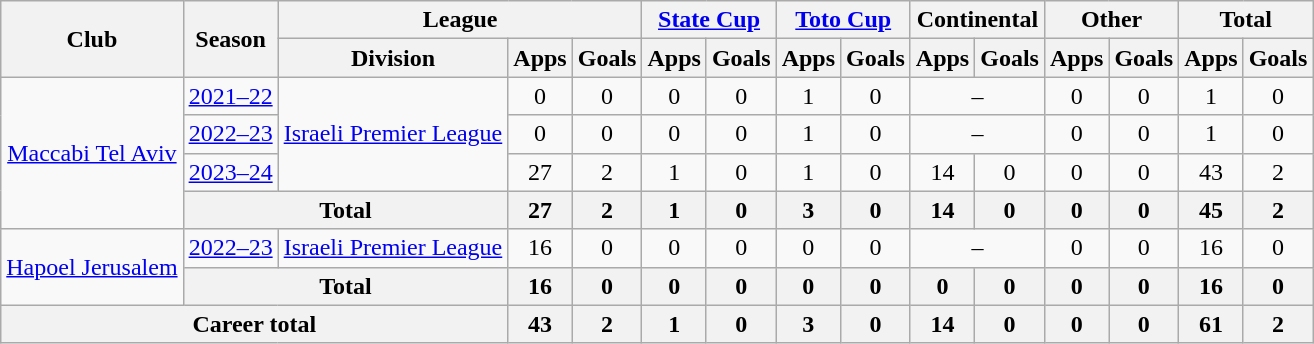<table class="wikitable" style="text-align: center">
<tr>
<th rowspan="2">Club</th>
<th rowspan="2">Season</th>
<th colspan="3">League</th>
<th colspan="2"><a href='#'>State Cup</a></th>
<th colspan="2"><a href='#'>Toto Cup</a></th>
<th colspan="2">Continental</th>
<th colspan="2">Other</th>
<th colspan="2">Total</th>
</tr>
<tr>
<th>Division</th>
<th>Apps</th>
<th>Goals</th>
<th>Apps</th>
<th>Goals</th>
<th>Apps</th>
<th>Goals</th>
<th>Apps</th>
<th>Goals</th>
<th>Apps</th>
<th>Goals</th>
<th>Apps</th>
<th>Goals</th>
</tr>
<tr>
<td rowspan="4"><a href='#'>Maccabi Tel Aviv</a></td>
<td><a href='#'>2021–22</a></td>
<td rowspan="3"><a href='#'>Israeli Premier League</a></td>
<td>0</td>
<td>0</td>
<td>0</td>
<td>0</td>
<td>1</td>
<td>0</td>
<td colspan="2">–</td>
<td>0</td>
<td>0</td>
<td>1</td>
<td>0</td>
</tr>
<tr>
<td><a href='#'>2022–23</a></td>
<td>0</td>
<td>0</td>
<td>0</td>
<td>0</td>
<td>1</td>
<td>0</td>
<td colspan="2">–</td>
<td>0</td>
<td>0</td>
<td>1</td>
<td>0</td>
</tr>
<tr>
<td><a href='#'>2023–24</a></td>
<td>27</td>
<td>2</td>
<td>1</td>
<td>0</td>
<td>1</td>
<td>0</td>
<td>14</td>
<td>0</td>
<td>0</td>
<td>0</td>
<td>43</td>
<td>2</td>
</tr>
<tr>
<th colspan="2">Total</th>
<th>27</th>
<th>2</th>
<th>1</th>
<th>0</th>
<th>3</th>
<th>0</th>
<th>14</th>
<th>0</th>
<th>0</th>
<th>0</th>
<th>45</th>
<th>2</th>
</tr>
<tr>
<td rowspan="2"><a href='#'>Hapoel Jerusalem</a></td>
<td><a href='#'>2022–23</a></td>
<td rowspan="1"><a href='#'>Israeli Premier League</a></td>
<td>16</td>
<td>0</td>
<td>0</td>
<td>0</td>
<td>0</td>
<td>0</td>
<td colspan="2">–</td>
<td>0</td>
<td>0</td>
<td>16</td>
<td>0</td>
</tr>
<tr>
<th colspan="2">Total</th>
<th>16</th>
<th>0</th>
<th>0</th>
<th>0</th>
<th>0</th>
<th>0</th>
<th>0</th>
<th>0</th>
<th>0</th>
<th>0</th>
<th>16</th>
<th>0</th>
</tr>
<tr>
<th colspan="3"><strong>Career total</strong></th>
<th>43</th>
<th>2</th>
<th>1</th>
<th>0</th>
<th>3</th>
<th>0</th>
<th>14</th>
<th>0</th>
<th>0</th>
<th>0</th>
<th>61</th>
<th>2</th>
</tr>
</table>
